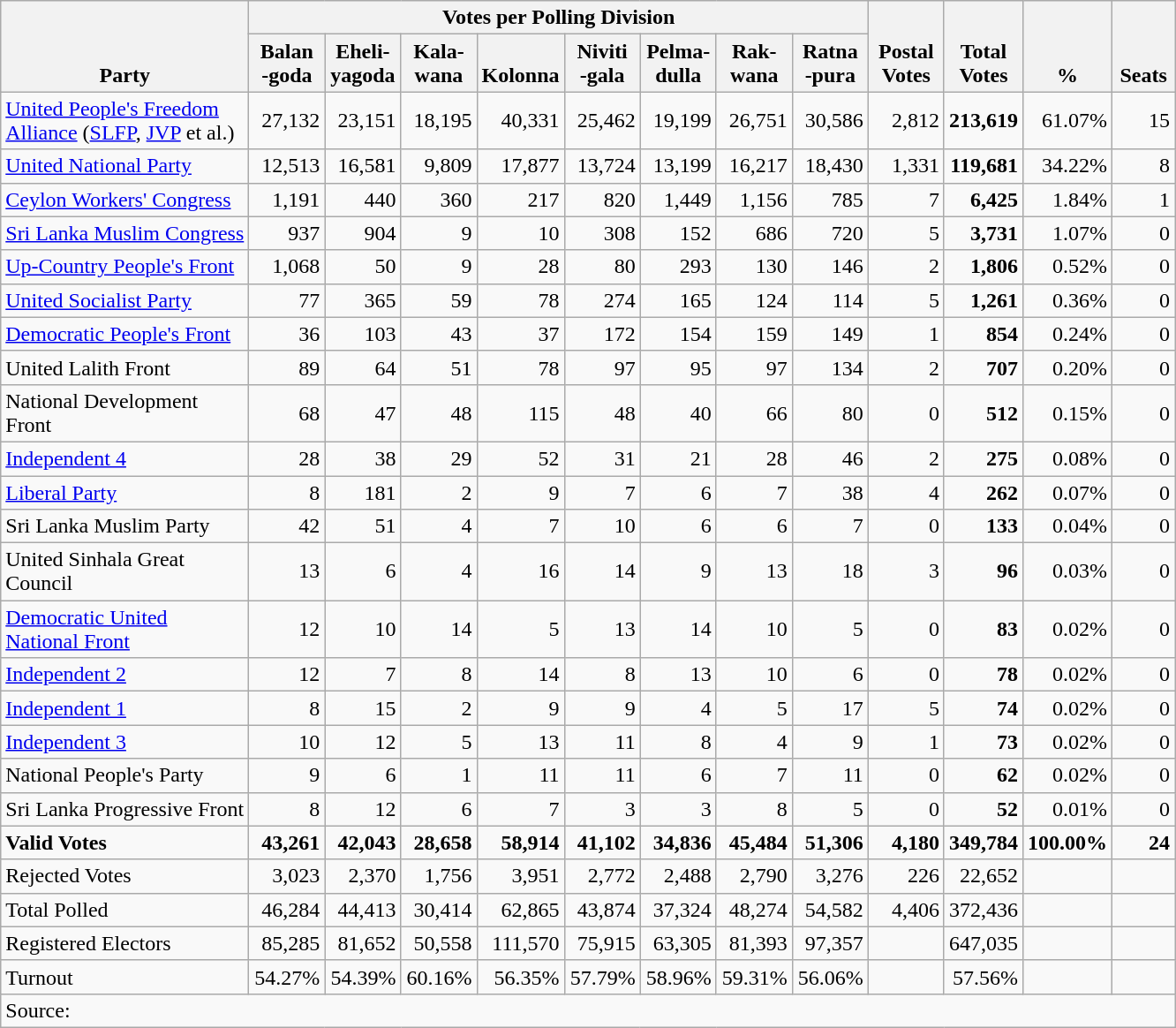<table class="wikitable" border="1" style="text-align:right;">
<tr>
<th align=left valign=bottom rowspan=2 width="180">Party</th>
<th colspan=8>Votes per Polling Division</th>
<th align=center valign=bottom rowspan=2 width="50">Postal<br>Votes</th>
<th align=center valign=bottom rowspan=2 width="50">Total Votes</th>
<th align=center valign=bottom rowspan=2 width="50">%</th>
<th align=center valign=bottom rowspan=2 width="40">Seats</th>
</tr>
<tr>
<th align=center valign=bottom width="50">Balan<br>-goda</th>
<th align=center valign=bottom width="50">Eheli-<br>yagoda</th>
<th align=center valign=bottom width="50">Kala-<br>wana</th>
<th align=center valign=bottom width="50">Kolonna</th>
<th align=center valign=bottom width="50">Niviti<br>-gala</th>
<th align=center valign=bottom width="50">Pelma-<br>dulla</th>
<th align=center valign=bottom width="50">Rak-<br>wana</th>
<th align=center valign=bottom width="50">Ratna<br>-pura</th>
</tr>
<tr>
<td align=left><a href='#'>United People's Freedom Alliance</a> (<a href='#'>SLFP</a>, <a href='#'>JVP</a> et al.)</td>
<td>27,132</td>
<td>23,151</td>
<td>18,195</td>
<td>40,331</td>
<td>25,462</td>
<td>19,199</td>
<td>26,751</td>
<td>30,586</td>
<td>2,812</td>
<td><strong>213,619</strong></td>
<td>61.07%</td>
<td>15</td>
</tr>
<tr>
<td align=left><a href='#'>United National Party</a></td>
<td>12,513</td>
<td>16,581</td>
<td>9,809</td>
<td>17,877</td>
<td>13,724</td>
<td>13,199</td>
<td>16,217</td>
<td>18,430</td>
<td>1,331</td>
<td><strong>119,681</strong></td>
<td>34.22%</td>
<td>8</td>
</tr>
<tr>
<td align=left><a href='#'>Ceylon Workers' Congress</a></td>
<td>1,191</td>
<td>440</td>
<td>360</td>
<td>217</td>
<td>820</td>
<td>1,449</td>
<td>1,156</td>
<td>785</td>
<td>7</td>
<td><strong>6,425</strong></td>
<td>1.84%</td>
<td>1</td>
</tr>
<tr>
<td align=left><a href='#'>Sri Lanka Muslim Congress</a></td>
<td>937</td>
<td>904</td>
<td>9</td>
<td>10</td>
<td>308</td>
<td>152</td>
<td>686</td>
<td>720</td>
<td>5</td>
<td><strong>3,731</strong></td>
<td>1.07%</td>
<td>0</td>
</tr>
<tr>
<td align=left><a href='#'>Up-Country People's Front</a></td>
<td>1,068</td>
<td>50</td>
<td>9</td>
<td>28</td>
<td>80</td>
<td>293</td>
<td>130</td>
<td>146</td>
<td>2</td>
<td><strong>1,806</strong></td>
<td>0.52%</td>
<td>0</td>
</tr>
<tr>
<td align=left><a href='#'>United Socialist Party</a></td>
<td>77</td>
<td>365</td>
<td>59</td>
<td>78</td>
<td>274</td>
<td>165</td>
<td>124</td>
<td>114</td>
<td>5</td>
<td><strong>1,261</strong></td>
<td>0.36%</td>
<td>0</td>
</tr>
<tr>
<td align=left><a href='#'>Democratic People's Front</a></td>
<td>36</td>
<td>103</td>
<td>43</td>
<td>37</td>
<td>172</td>
<td>154</td>
<td>159</td>
<td>149</td>
<td>1</td>
<td><strong>854</strong></td>
<td>0.24%</td>
<td>0</td>
</tr>
<tr>
<td align=left>United Lalith Front</td>
<td>89</td>
<td>64</td>
<td>51</td>
<td>78</td>
<td>97</td>
<td>95</td>
<td>97</td>
<td>134</td>
<td>2</td>
<td><strong>707</strong></td>
<td>0.20%</td>
<td>0</td>
</tr>
<tr>
<td align=left>National Development Front</td>
<td>68</td>
<td>47</td>
<td>48</td>
<td>115</td>
<td>48</td>
<td>40</td>
<td>66</td>
<td>80</td>
<td>0</td>
<td><strong>512</strong></td>
<td>0.15%</td>
<td>0</td>
</tr>
<tr>
<td align=left><a href='#'>Independent 4</a></td>
<td>28</td>
<td>38</td>
<td>29</td>
<td>52</td>
<td>31</td>
<td>21</td>
<td>28</td>
<td>46</td>
<td>2</td>
<td><strong>275</strong></td>
<td>0.08%</td>
<td>0</td>
</tr>
<tr>
<td align=left><a href='#'>Liberal Party</a></td>
<td>8</td>
<td>181</td>
<td>2</td>
<td>9</td>
<td>7</td>
<td>6</td>
<td>7</td>
<td>38</td>
<td>4</td>
<td><strong>262</strong></td>
<td>0.07%</td>
<td>0</td>
</tr>
<tr>
<td align=left>Sri Lanka Muslim Party</td>
<td>42</td>
<td>51</td>
<td>4</td>
<td>7</td>
<td>10</td>
<td>6</td>
<td>6</td>
<td>7</td>
<td>0</td>
<td><strong>133</strong></td>
<td>0.04%</td>
<td>0</td>
</tr>
<tr>
<td align=left>United Sinhala Great Council</td>
<td>13</td>
<td>6</td>
<td>4</td>
<td>16</td>
<td>14</td>
<td>9</td>
<td>13</td>
<td>18</td>
<td>3</td>
<td><strong>96</strong></td>
<td>0.03%</td>
<td>0</td>
</tr>
<tr>
<td align=left><a href='#'>Democratic United National Front</a></td>
<td>12</td>
<td>10</td>
<td>14</td>
<td>5</td>
<td>13</td>
<td>14</td>
<td>10</td>
<td>5</td>
<td>0</td>
<td><strong>83</strong></td>
<td>0.02%</td>
<td>0</td>
</tr>
<tr>
<td align=left><a href='#'>Independent 2</a></td>
<td>12</td>
<td>7</td>
<td>8</td>
<td>14</td>
<td>8</td>
<td>13</td>
<td>10</td>
<td>6</td>
<td>0</td>
<td><strong>78</strong></td>
<td>0.02%</td>
<td>0</td>
</tr>
<tr>
<td align=left><a href='#'>Independent 1</a></td>
<td>8</td>
<td>15</td>
<td>2</td>
<td>9</td>
<td>9</td>
<td>4</td>
<td>5</td>
<td>17</td>
<td>5</td>
<td><strong>74</strong></td>
<td>0.02%</td>
<td>0</td>
</tr>
<tr>
<td align=left><a href='#'>Independent 3</a></td>
<td>10</td>
<td>12</td>
<td>5</td>
<td>13</td>
<td>11</td>
<td>8</td>
<td>4</td>
<td>9</td>
<td>1</td>
<td><strong>73</strong></td>
<td>0.02%</td>
<td>0</td>
</tr>
<tr>
<td align=left>National People's Party</td>
<td>9</td>
<td>6</td>
<td>1</td>
<td>11</td>
<td>11</td>
<td>6</td>
<td>7</td>
<td>11</td>
<td>0</td>
<td><strong>62</strong></td>
<td>0.02%</td>
<td>0</td>
</tr>
<tr>
<td align=left>Sri Lanka Progressive Front</td>
<td>8</td>
<td>12</td>
<td>6</td>
<td>7</td>
<td>3</td>
<td>3</td>
<td>8</td>
<td>5</td>
<td>0</td>
<td><strong>52</strong></td>
<td>0.01%</td>
<td>0</td>
</tr>
<tr>
<td align=left><strong>Valid Votes</strong></td>
<td><strong>43,261</strong></td>
<td><strong>42,043</strong></td>
<td><strong>28,658</strong></td>
<td><strong>58,914</strong></td>
<td><strong>41,102</strong></td>
<td><strong>34,836</strong></td>
<td><strong>45,484</strong></td>
<td><strong>51,306</strong></td>
<td><strong>4,180</strong></td>
<td><strong>349,784</strong></td>
<td><strong>100.00%</strong></td>
<td><strong>24</strong></td>
</tr>
<tr>
<td align=left>Rejected Votes</td>
<td>3,023</td>
<td>2,370</td>
<td>1,756</td>
<td>3,951</td>
<td>2,772</td>
<td>2,488</td>
<td>2,790</td>
<td>3,276</td>
<td>226</td>
<td>22,652</td>
<td></td>
<td></td>
</tr>
<tr>
<td align=left>Total Polled</td>
<td>46,284</td>
<td>44,413</td>
<td>30,414</td>
<td>62,865</td>
<td>43,874</td>
<td>37,324</td>
<td>48,274</td>
<td>54,582</td>
<td>4,406</td>
<td>372,436</td>
<td></td>
<td></td>
</tr>
<tr>
<td align=left>Registered Electors</td>
<td>85,285</td>
<td>81,652</td>
<td>50,558</td>
<td>111,570</td>
<td>75,915</td>
<td>63,305</td>
<td>81,393</td>
<td>97,357</td>
<td></td>
<td>647,035</td>
<td></td>
<td></td>
</tr>
<tr>
<td align=left>Turnout</td>
<td>54.27%</td>
<td>54.39%</td>
<td>60.16%</td>
<td>56.35%</td>
<td>57.79%</td>
<td>58.96%</td>
<td>59.31%</td>
<td>56.06%</td>
<td></td>
<td>57.56%</td>
<td></td>
<td></td>
</tr>
<tr>
<td align=left colspan=14>Source:</td>
</tr>
</table>
